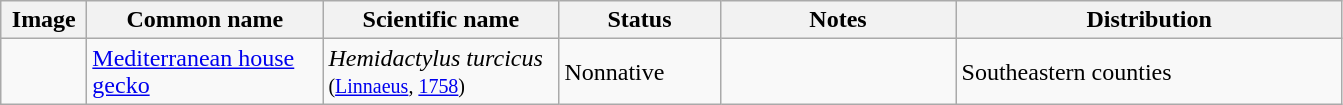<table class=wikitable>
<tr>
<th scope="col" style="width: 50px;">Image</th>
<th scope="col" style="width: 150px;">Common name</th>
<th scope="col" style="width: 150px;">Scientific name</th>
<th scope="col" style="width: 100px;">Status</th>
<th scope="col" style="width: 150px;">Notes</th>
<th scope="col" style="width: 250px;">Distribution</th>
</tr>
<tr>
<td></td>
<td><a href='#'>Mediterranean house gecko</a></td>
<td><em>Hemidactylus turcicus</em><br><small>(<a href='#'>Linnaeus</a>, <a href='#'>1758</a>)</small></td>
<td>Nonnative</td>
<td></td>
<td>Southeastern counties</td>
</tr>
</table>
